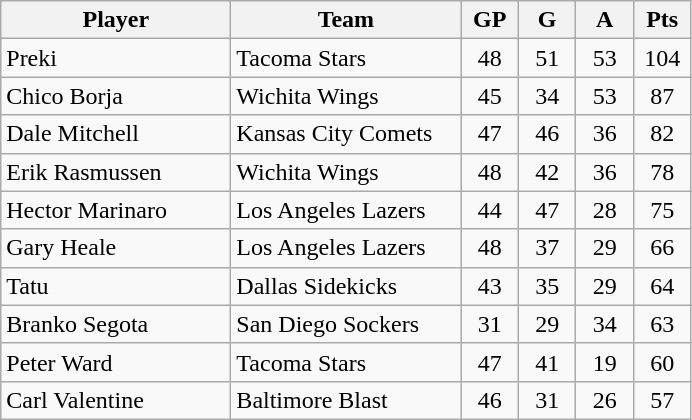<table class="wikitable">
<tr>
<th width="30%">Player</th>
<th width="30%">Team</th>
<th width="7.5%">GP</th>
<th width="7.5%">G</th>
<th width="7.5%">A</th>
<th width="7.5%">Pts</th>
</tr>
<tr align=center>
<td align=left>Preki</td>
<td align=left>Tacoma Stars</td>
<td>48</td>
<td>51</td>
<td>53</td>
<td>104</td>
</tr>
<tr align=center>
<td align=left>Chico Borja</td>
<td align=left>Wichita Wings</td>
<td>45</td>
<td>34</td>
<td>53</td>
<td>87</td>
</tr>
<tr align=center>
<td align=left>Dale Mitchell</td>
<td align=left>Kansas City Comets</td>
<td>47</td>
<td>46</td>
<td>36</td>
<td>82</td>
</tr>
<tr align=center>
<td align=left>Erik Rasmussen</td>
<td align=left>Wichita Wings</td>
<td>48</td>
<td>42</td>
<td>36</td>
<td>78</td>
</tr>
<tr align=center>
<td align=left>Hector Marinaro</td>
<td align=left>Los Angeles Lazers</td>
<td>44</td>
<td>47</td>
<td>28</td>
<td>75</td>
</tr>
<tr align=center>
<td align=left>Gary Heale</td>
<td align=left>Los Angeles Lazers</td>
<td>48</td>
<td>37</td>
<td>29</td>
<td>66</td>
</tr>
<tr align=center>
<td align=left>Tatu</td>
<td align=left>Dallas Sidekicks</td>
<td>43</td>
<td>35</td>
<td>29</td>
<td>64</td>
</tr>
<tr align=center>
<td align=left>Branko Segota</td>
<td align=left>San Diego Sockers</td>
<td>31</td>
<td>29</td>
<td>34</td>
<td>63</td>
</tr>
<tr align=center>
<td align=left>Peter Ward</td>
<td align=left>Tacoma Stars</td>
<td>47</td>
<td>41</td>
<td>19</td>
<td>60</td>
</tr>
<tr align=center>
<td align=left>Carl Valentine</td>
<td align=left>Baltimore Blast</td>
<td>46</td>
<td>31</td>
<td>26</td>
<td>57</td>
</tr>
</table>
